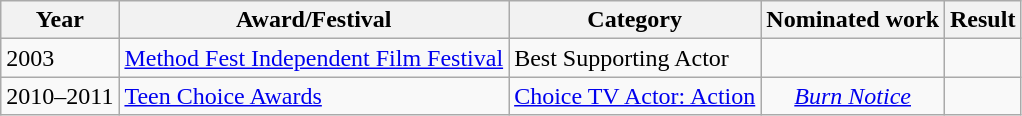<table class="wikitable">
<tr>
<th>Year</th>
<th>Award/Festival</th>
<th>Category</th>
<th>Nominated work</th>
<th>Result</th>
</tr>
<tr>
<td>2003</td>
<td><a href='#'>Method Fest Independent Film Festival</a></td>
<td>Best Supporting Actor</td>
<td></td>
<td></td>
</tr>
<tr>
<td>2010–2011</td>
<td><a href='#'>Teen Choice Awards</a></td>
<td><a href='#'>Choice TV Actor: Action</a></td>
<td style="text-align:center;"><em><a href='#'>Burn Notice</a></em></td>
<td></td>
</tr>
</table>
